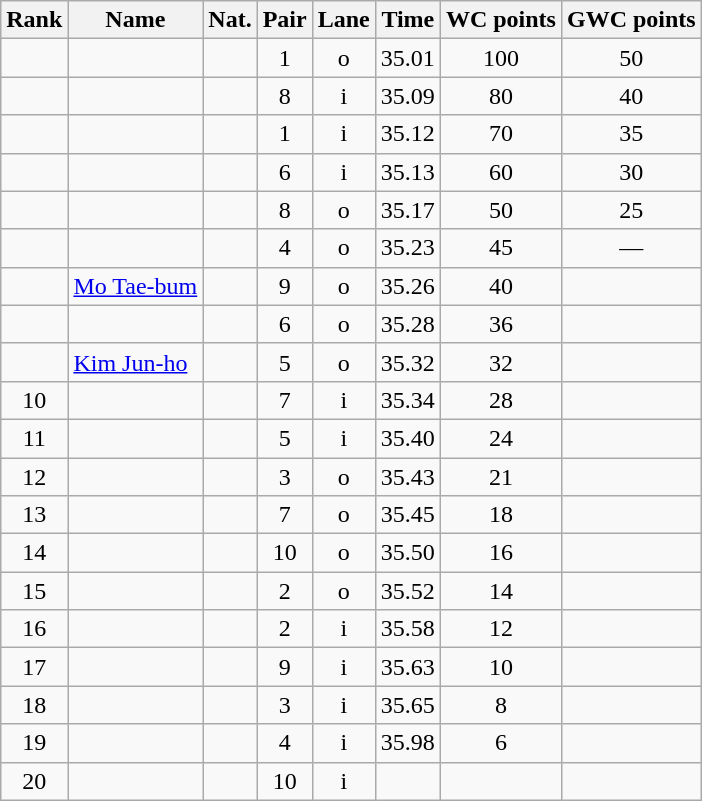<table class="wikitable sortable" style="text-align:center">
<tr>
<th>Rank</th>
<th>Name</th>
<th>Nat.</th>
<th>Pair</th>
<th>Lane</th>
<th>Time</th>
<th>WC points</th>
<th>GWC points</th>
</tr>
<tr>
<td></td>
<td align=left></td>
<td></td>
<td>1</td>
<td>o</td>
<td>35.01</td>
<td>100</td>
<td>50</td>
</tr>
<tr>
<td></td>
<td align=left></td>
<td></td>
<td>8</td>
<td>i</td>
<td>35.09</td>
<td>80</td>
<td>40</td>
</tr>
<tr>
<td></td>
<td align=left></td>
<td></td>
<td>1</td>
<td>i</td>
<td>35.12</td>
<td>70</td>
<td>35</td>
</tr>
<tr>
<td></td>
<td align=left></td>
<td></td>
<td>6</td>
<td>i</td>
<td>35.13</td>
<td>60</td>
<td>30</td>
</tr>
<tr>
<td></td>
<td align=left></td>
<td></td>
<td>8</td>
<td>o</td>
<td>35.17</td>
<td>50</td>
<td>25</td>
</tr>
<tr>
<td></td>
<td align=left></td>
<td></td>
<td>4</td>
<td>o</td>
<td>35.23</td>
<td>45</td>
<td>—</td>
</tr>
<tr>
<td></td>
<td align=left><a href='#'>Mo Tae-bum</a></td>
<td></td>
<td>9</td>
<td>o</td>
<td>35.26</td>
<td>40</td>
<td></td>
</tr>
<tr>
<td></td>
<td align=left></td>
<td></td>
<td>6</td>
<td>o</td>
<td>35.28</td>
<td>36</td>
<td></td>
</tr>
<tr>
<td></td>
<td align=left><a href='#'>Kim Jun-ho</a></td>
<td></td>
<td>5</td>
<td>o</td>
<td>35.32</td>
<td>32</td>
<td></td>
</tr>
<tr>
<td>10</td>
<td align=left></td>
<td></td>
<td>7</td>
<td>i</td>
<td>35.34</td>
<td>28</td>
<td></td>
</tr>
<tr>
<td>11</td>
<td align=left></td>
<td></td>
<td>5</td>
<td>i</td>
<td>35.40</td>
<td>24</td>
<td></td>
</tr>
<tr>
<td>12</td>
<td align=left></td>
<td></td>
<td>3</td>
<td>o</td>
<td>35.43</td>
<td>21</td>
<td></td>
</tr>
<tr>
<td>13</td>
<td align=left></td>
<td></td>
<td>7</td>
<td>o</td>
<td>35.45</td>
<td>18</td>
<td></td>
</tr>
<tr>
<td>14</td>
<td align=left></td>
<td></td>
<td>10</td>
<td>o</td>
<td>35.50</td>
<td>16</td>
<td></td>
</tr>
<tr>
<td>15</td>
<td align=left></td>
<td></td>
<td>2</td>
<td>o</td>
<td>35.52</td>
<td>14</td>
<td></td>
</tr>
<tr>
<td>16</td>
<td align=left></td>
<td></td>
<td>2</td>
<td>i</td>
<td>35.58</td>
<td>12</td>
<td></td>
</tr>
<tr>
<td>17</td>
<td align=left></td>
<td></td>
<td>9</td>
<td>i</td>
<td>35.63</td>
<td>10</td>
<td></td>
</tr>
<tr>
<td>18</td>
<td align=left></td>
<td></td>
<td>3</td>
<td>i</td>
<td>35.65</td>
<td>8</td>
<td></td>
</tr>
<tr>
<td>19</td>
<td align=left></td>
<td></td>
<td>4</td>
<td>i</td>
<td>35.98</td>
<td>6</td>
<td></td>
</tr>
<tr>
<td>20</td>
<td align=left></td>
<td></td>
<td>10</td>
<td>i</td>
<td></td>
<td></td>
<td></td>
</tr>
</table>
